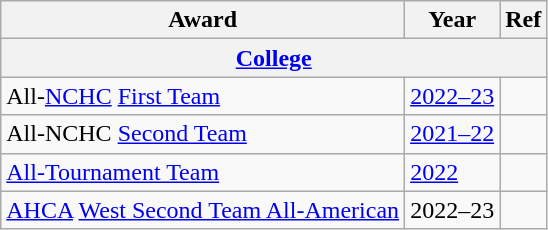<table class="wikitable">
<tr>
<th>Award</th>
<th>Year</th>
<th>Ref</th>
</tr>
<tr>
<th colspan="3"><a href='#'>College</a></th>
</tr>
<tr>
<td>All-<a href='#'>NCHC</a> <a href='#'>First Team</a></td>
<td><a href='#'>2022–23</a></td>
<td></td>
</tr>
<tr>
<td>All-NCHC <a href='#'>Second Team</a></td>
<td><a href='#'>2021–22</a></td>
<td></td>
</tr>
<tr>
<td><a href='#'>All-Tournament Team</a></td>
<td><a href='#'>2022</a></td>
<td></td>
</tr>
<tr>
<td><a href='#'>AHCA</a> <a href='#'>West Second Team All-American</a></td>
<td>2022–23</td>
<td></td>
</tr>
</table>
